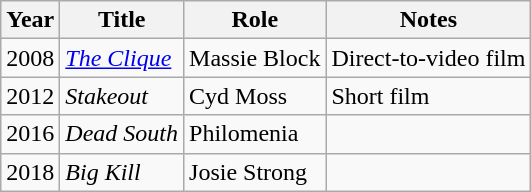<table class = "wikitable sortable">
<tr>
<th>Year</th>
<th>Title</th>
<th>Role</th>
<th class="unsortable">Notes</th>
</tr>
<tr>
<td>2008</td>
<td><em><a href='#'>The Clique</a></em></td>
<td>Massie Block</td>
<td>Direct-to-video film</td>
</tr>
<tr>
<td>2012</td>
<td><em>Stakeout</em></td>
<td>Cyd Moss</td>
<td>Short film</td>
</tr>
<tr>
<td>2016</td>
<td><em>Dead South</em></td>
<td>Philomenia</td>
<td></td>
</tr>
<tr>
<td>2018</td>
<td><em>Big Kill</em></td>
<td>Josie Strong</td>
<td></td>
</tr>
</table>
